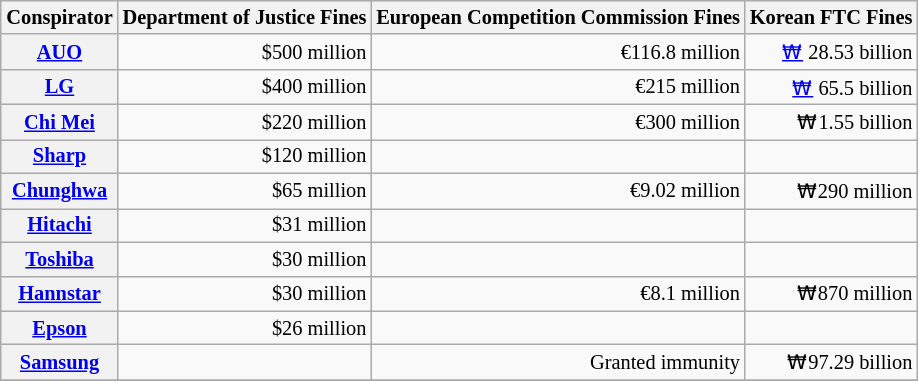<table class="sortable wikitable collapsible" style="float:right; margin:0 0 1em 1em; font-size:85%; text-align:right;">
<tr>
<th>Conspirator</th>
<th>Department of Justice Fines</th>
<th>European Competition Commission Fines</th>
<th>Korean FTC Fines</th>
</tr>
<tr>
<th><a href='#'>AUO</a></th>
<td>$500 million</td>
<td>€116.8 million</td>
<td><a href='#'>₩</a> 28.53 billion</td>
</tr>
<tr>
<th><a href='#'>LG</a></th>
<td>$400 million</td>
<td>€215 million</td>
<td><a href='#'>₩</a> 65.5 billion</td>
</tr>
<tr>
<th><a href='#'>Chi Mei</a></th>
<td>$220 million</td>
<td>€300 million</td>
<td>₩1.55 billion</td>
</tr>
<tr>
<th><a href='#'>Sharp</a></th>
<td>$120 million</td>
<td></td>
<td></td>
</tr>
<tr>
<th><a href='#'>Chunghwa</a></th>
<td>$65 million</td>
<td>€9.02 million</td>
<td>₩290 million</td>
</tr>
<tr>
<th><a href='#'>Hitachi</a></th>
<td>$31 million</td>
<td></td>
<td></td>
</tr>
<tr>
<th><a href='#'>Toshiba</a></th>
<td>$30 million</td>
<td></td>
<td></td>
</tr>
<tr>
<th><a href='#'>Hannstar</a></th>
<td>$30 million</td>
<td>€8.1 million</td>
<td>₩870 million</td>
</tr>
<tr>
<th><a href='#'>Epson</a></th>
<td>$26 million</td>
<td></td>
<td></td>
</tr>
<tr>
<th><a href='#'>Samsung</a></th>
<td></td>
<td>Granted immunity</td>
<td>₩97.29 billion</td>
</tr>
<tr>
</tr>
</table>
